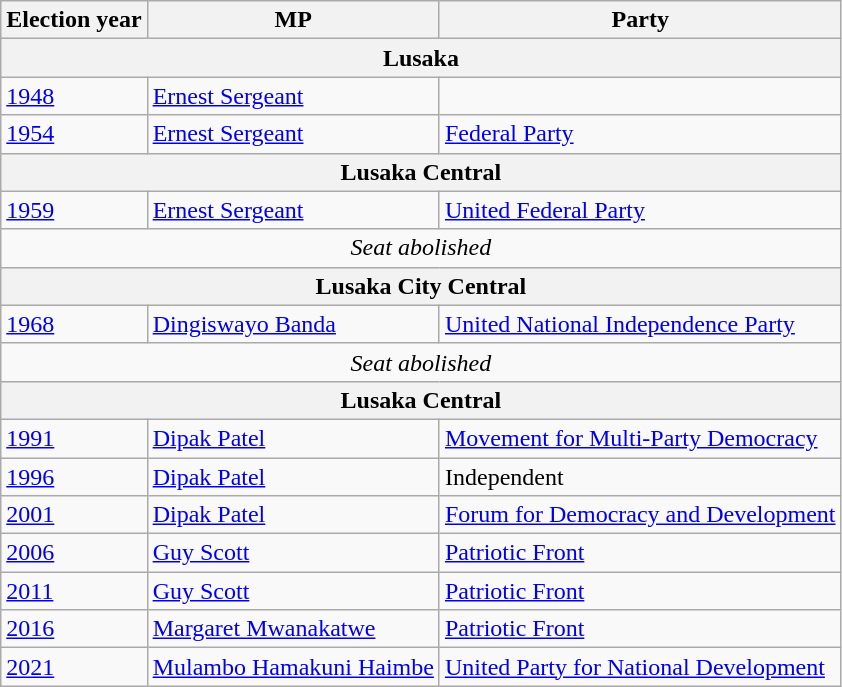<table class=wikitable>
<tr>
<th>Election year</th>
<th>MP</th>
<th>Party</th>
</tr>
<tr>
<th colspan=3>Lusaka</th>
</tr>
<tr>
<td><a href='#'>1948</a></td>
<td><a href='#'>Ernest Sergeant</a></td>
<td></td>
</tr>
<tr>
<td><a href='#'>1954</a></td>
<td><a href='#'>Ernest Sergeant</a></td>
<td><a href='#'>Federal Party</a></td>
</tr>
<tr>
<th colspan=3>Lusaka Central</th>
</tr>
<tr>
<td><a href='#'>1959</a></td>
<td><a href='#'>Ernest Sergeant</a></td>
<td><a href='#'>United Federal Party</a></td>
</tr>
<tr>
<td colspan=3 align=center><em>Seat abolished</em></td>
</tr>
<tr>
<th colspan=3>Lusaka City Central</th>
</tr>
<tr>
<td><a href='#'>1968</a></td>
<td><a href='#'>Dingiswayo Banda</a></td>
<td><a href='#'>United National Independence Party</a></td>
</tr>
<tr>
<td colspan=3 align=center><em>Seat abolished</em></td>
</tr>
<tr>
<th colspan=3>Lusaka Central</th>
</tr>
<tr>
<td><a href='#'>1991</a></td>
<td><a href='#'>Dipak Patel</a></td>
<td><a href='#'>Movement for Multi-Party Democracy</a></td>
</tr>
<tr>
<td><a href='#'>1996</a></td>
<td><a href='#'>Dipak Patel</a></td>
<td>Independent</td>
</tr>
<tr>
<td><a href='#'>2001</a></td>
<td><a href='#'>Dipak Patel</a></td>
<td><a href='#'>Forum for Democracy and Development</a></td>
</tr>
<tr>
<td><a href='#'>2006</a></td>
<td><a href='#'>Guy Scott</a></td>
<td><a href='#'>Patriotic Front</a></td>
</tr>
<tr>
<td><a href='#'>2011</a></td>
<td><a href='#'>Guy Scott</a></td>
<td><a href='#'>Patriotic Front</a></td>
</tr>
<tr>
<td><a href='#'>2016</a></td>
<td><a href='#'>Margaret Mwanakatwe</a></td>
<td><a href='#'>Patriotic Front</a></td>
</tr>
<tr>
<td><a href='#'>2021</a></td>
<td><a href='#'>Mulambo Hamakuni Haimbe</a></td>
<td><a href='#'>United Party for National Development</a></td>
</tr>
</table>
